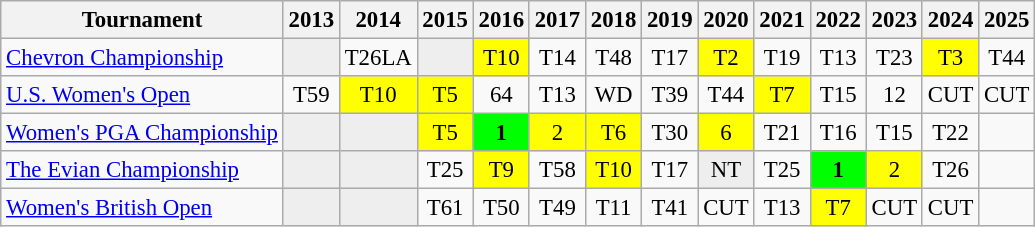<table class="wikitable" style="font-size:95%;text-align:center;">
<tr>
<th>Tournament</th>
<th>2013</th>
<th>2014</th>
<th>2015</th>
<th>2016</th>
<th>2017</th>
<th>2018</th>
<th>2019</th>
<th>2020</th>
<th>2021</th>
<th>2022</th>
<th>2023</th>
<th>2024</th>
<th>2025</th>
</tr>
<tr>
<td align=left><a href='#'>Chevron Championship</a></td>
<td style="background:#eeeeee;"></td>
<td>T26<span>LA</span></td>
<td style="background:#eeeeee;"></td>
<td style="background:yellow;">T10</td>
<td>T14</td>
<td>T48</td>
<td>T17</td>
<td style="background:yellow;">T2</td>
<td>T19</td>
<td>T13</td>
<td>T23</td>
<td style="background:yellow;">T3</td>
<td>T44</td>
</tr>
<tr>
<td align=left><a href='#'>U.S. Women's Open</a></td>
<td>T59</td>
<td style="background:yellow;">T10</td>
<td style="background:yellow;">T5</td>
<td>64</td>
<td>T13</td>
<td>WD</td>
<td>T39</td>
<td>T44</td>
<td style="background:yellow;">T7</td>
<td>T15</td>
<td>12</td>
<td>CUT</td>
<td>CUT</td>
</tr>
<tr>
<td align=left><a href='#'>Women's PGA Championship</a></td>
<td style="background:#eeeeee;"></td>
<td style="background:#eeeeee;"></td>
<td style="background:yellow;">T5</td>
<td style="background:lime;"><strong>1 </strong></td>
<td style="background:yellow;">2</td>
<td style="background:yellow;">T6</td>
<td>T30</td>
<td style="background:yellow;">6</td>
<td>T21</td>
<td>T16</td>
<td>T15</td>
<td>T22</td>
<td></td>
</tr>
<tr>
<td align=left><a href='#'>The Evian Championship</a></td>
<td style="background:#eeeeee;"></td>
<td style="background:#eeeeee;"></td>
<td>T25</td>
<td style="background:yellow;">T9</td>
<td>T58</td>
<td style="background:yellow;">T10</td>
<td>T17</td>
<td style="background:#eeeeee;">NT</td>
<td>T25</td>
<td style="background:lime;"><strong>1 </strong></td>
<td style="background:yellow;">2</td>
<td>T26</td>
<td></td>
</tr>
<tr>
<td align=left><a href='#'>Women's British Open</a></td>
<td style="background:#eeeeee;"></td>
<td style="background:#eeeeee;"></td>
<td>T61</td>
<td>T50</td>
<td>T49</td>
<td>T11</td>
<td>T41</td>
<td>CUT</td>
<td>T13</td>
<td style="background:yellow;">T7</td>
<td>CUT</td>
<td>CUT</td>
<td></td>
</tr>
</table>
